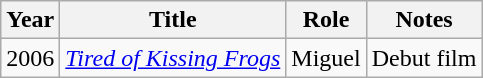<table class="wikitable sortable">
<tr>
<th>Year</th>
<th>Title</th>
<th>Role</th>
<th>Notes</th>
</tr>
<tr>
<td>2006</td>
<td><em><a href='#'>Tired of Kissing Frogs</a></em></td>
<td>Miguel</td>
<td>Debut film</td>
</tr>
</table>
